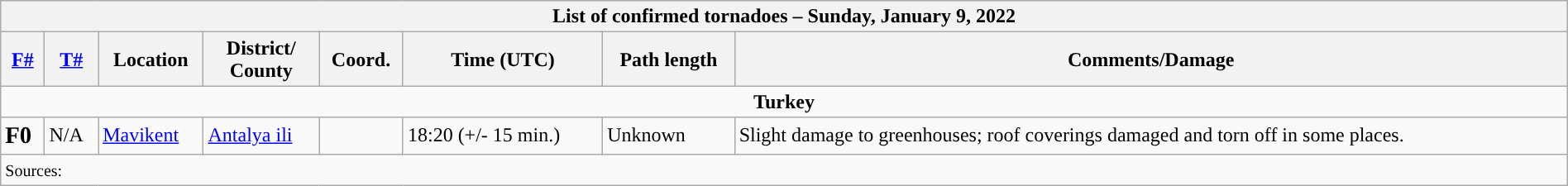<table class="wikitable collapsible" width="100%">
<tr>
<th colspan="8">List of confirmed tornadoes – Sunday, January 9, 2022</th>
</tr>
<tr>
<th><a href='#'>F#</a></th>
<th><a href='#'>T#</a></th>
<th>Location</th>
<th>District/<br>County</th>
<th>Coord.</th>
<th>Time (UTC)</th>
<th>Path length</th>
<th>Comments/Damage</th>
</tr>
<tr>
<td colspan="8" align=center><strong>Turkey</strong></td>
</tr>
<tr>
<td><big><strong>F0</strong></big></td>
<td>N/A</td>
<td><a href='#'>Mavikent</a></td>
<td><a href='#'>Antalya ili</a></td>
<td></td>
<td>18:20 (+/- 15 min.)</td>
<td>Unknown</td>
<td>Slight damage to greenhouses; roof coverings damaged and torn off in some places.</td>
</tr>
<tr>
<td colspan="8"><small>Sources:  </small></td>
</tr>
</table>
